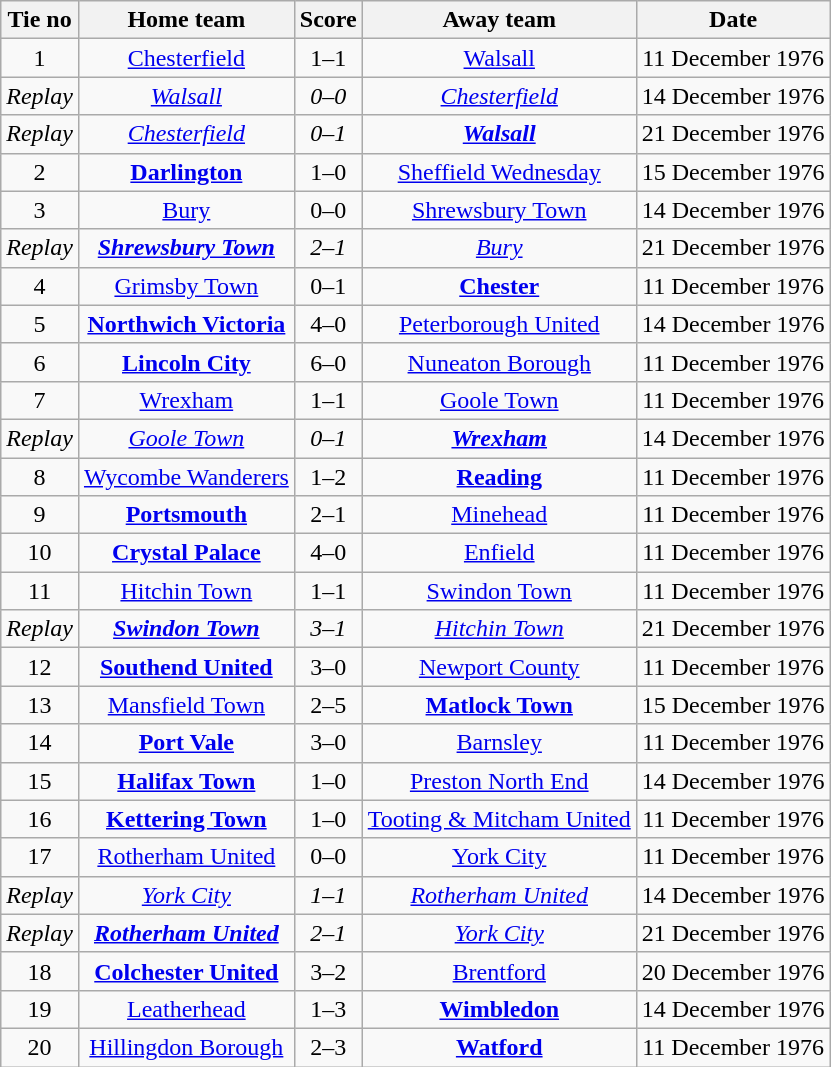<table class="wikitable" style="text-align: center">
<tr>
<th>Tie no</th>
<th>Home team</th>
<th>Score</th>
<th>Away team</th>
<th>Date</th>
</tr>
<tr>
<td>1</td>
<td><a href='#'>Chesterfield</a></td>
<td>1–1</td>
<td><a href='#'>Walsall</a></td>
<td>11 December 1976</td>
</tr>
<tr>
<td><em>Replay</em></td>
<td><em><a href='#'>Walsall</a></em></td>
<td><em>0–0</em></td>
<td><em><a href='#'>Chesterfield</a></em></td>
<td>14 December 1976</td>
</tr>
<tr>
<td><em>Replay</em></td>
<td><em><a href='#'>Chesterfield</a></em></td>
<td><em>0–1</em></td>
<td><strong><em><a href='#'>Walsall</a></em></strong></td>
<td>21 December 1976</td>
</tr>
<tr>
<td>2</td>
<td><strong><a href='#'>Darlington</a></strong></td>
<td>1–0</td>
<td><a href='#'>Sheffield Wednesday</a></td>
<td>15 December 1976</td>
</tr>
<tr>
<td>3</td>
<td><a href='#'>Bury</a></td>
<td>0–0</td>
<td><a href='#'>Shrewsbury Town</a></td>
<td>14 December 1976</td>
</tr>
<tr>
<td><em>Replay</em></td>
<td><strong><em><a href='#'>Shrewsbury Town</a></em></strong></td>
<td><em>2–1</em></td>
<td><em><a href='#'>Bury</a></em></td>
<td>21 December 1976</td>
</tr>
<tr>
<td>4</td>
<td><a href='#'>Grimsby Town</a></td>
<td>0–1</td>
<td><strong><a href='#'>Chester</a></strong></td>
<td>11 December 1976</td>
</tr>
<tr>
<td>5</td>
<td><strong><a href='#'>Northwich Victoria</a></strong></td>
<td>4–0</td>
<td><a href='#'>Peterborough United</a></td>
<td>14 December 1976</td>
</tr>
<tr>
<td>6</td>
<td><strong><a href='#'>Lincoln City</a></strong></td>
<td>6–0</td>
<td><a href='#'>Nuneaton Borough</a></td>
<td>11 December 1976</td>
</tr>
<tr>
<td>7</td>
<td><a href='#'>Wrexham</a></td>
<td>1–1</td>
<td><a href='#'>Goole Town</a></td>
<td>11 December 1976</td>
</tr>
<tr>
<td><em>Replay</em></td>
<td><em><a href='#'>Goole Town</a></em></td>
<td><em>0–1</em></td>
<td><strong><em><a href='#'>Wrexham</a></em></strong></td>
<td>14 December 1976</td>
</tr>
<tr>
<td>8</td>
<td><a href='#'>Wycombe Wanderers</a></td>
<td>1–2</td>
<td><strong><a href='#'>Reading</a></strong></td>
<td>11 December 1976</td>
</tr>
<tr>
<td>9</td>
<td><strong><a href='#'>Portsmouth</a></strong></td>
<td>2–1</td>
<td><a href='#'>Minehead</a></td>
<td>11 December 1976</td>
</tr>
<tr>
<td>10</td>
<td><strong><a href='#'>Crystal Palace</a></strong></td>
<td>4–0</td>
<td><a href='#'>Enfield</a></td>
<td>11 December 1976</td>
</tr>
<tr>
<td>11</td>
<td><a href='#'>Hitchin Town</a></td>
<td>1–1</td>
<td><a href='#'>Swindon Town</a></td>
<td>11 December 1976</td>
</tr>
<tr>
<td><em>Replay</em></td>
<td><strong><em><a href='#'>Swindon Town</a></em></strong></td>
<td><em>3–1</em></td>
<td><em><a href='#'>Hitchin Town</a></em></td>
<td>21 December 1976</td>
</tr>
<tr>
<td>12</td>
<td><strong><a href='#'>Southend United</a></strong></td>
<td>3–0</td>
<td><a href='#'>Newport County</a></td>
<td>11 December 1976</td>
</tr>
<tr>
<td>13</td>
<td><a href='#'>Mansfield Town</a></td>
<td>2–5</td>
<td><strong><a href='#'>Matlock Town</a></strong></td>
<td>15 December 1976</td>
</tr>
<tr>
<td>14</td>
<td><strong><a href='#'>Port Vale</a></strong></td>
<td>3–0</td>
<td><a href='#'>Barnsley</a></td>
<td>11 December 1976</td>
</tr>
<tr>
<td>15</td>
<td><strong><a href='#'>Halifax Town</a></strong></td>
<td>1–0</td>
<td><a href='#'>Preston North End</a></td>
<td>14 December 1976</td>
</tr>
<tr>
<td>16</td>
<td><strong><a href='#'>Kettering Town</a></strong></td>
<td>1–0</td>
<td><a href='#'>Tooting & Mitcham United</a></td>
<td>11 December 1976</td>
</tr>
<tr>
<td>17</td>
<td><a href='#'>Rotherham United</a></td>
<td>0–0</td>
<td><a href='#'>York City</a></td>
<td>11 December 1976</td>
</tr>
<tr>
<td><em>Replay</em></td>
<td><em><a href='#'>York City</a></em></td>
<td><em>1–1</em></td>
<td><em><a href='#'>Rotherham United</a></em></td>
<td>14 December 1976</td>
</tr>
<tr>
<td><em>Replay</em></td>
<td><strong><em><a href='#'>Rotherham United</a></em></strong></td>
<td><em>2–1</em></td>
<td><em><a href='#'>York City</a></em></td>
<td>21 December 1976</td>
</tr>
<tr>
<td>18</td>
<td><strong><a href='#'>Colchester United</a></strong></td>
<td>3–2</td>
<td><a href='#'>Brentford</a></td>
<td>20 December 1976</td>
</tr>
<tr>
<td>19</td>
<td><a href='#'>Leatherhead</a></td>
<td>1–3</td>
<td><strong><a href='#'>Wimbledon</a></strong></td>
<td>14 December 1976</td>
</tr>
<tr>
<td>20</td>
<td><a href='#'>Hillingdon Borough</a></td>
<td>2–3</td>
<td><strong><a href='#'>Watford</a></strong></td>
<td>11 December 1976</td>
</tr>
</table>
